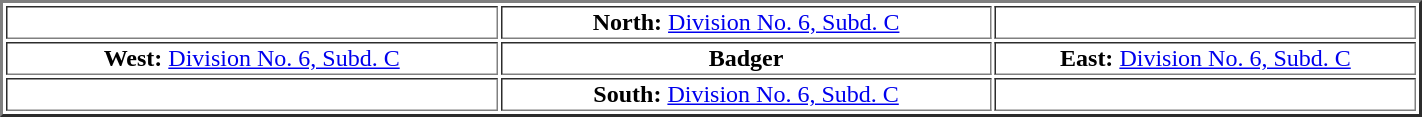<table width ="75%" border ="2" align="center">
<tr ---->
<td width ="35%" align="center"></td>
<td width ="30%" align="center"><strong>North:</strong> <a href='#'>Division No. 6, Subd. C</a></td>
<td width ="35%" align="center"></td>
</tr>
<tr ---->
<td width ="10%" align="center"><strong>West:</strong> <a href='#'>Division No. 6, Subd. C</a> <br></td>
<td width ="35%" align="center"><strong>Badger</strong><br></td>
<td width ="30%" align="center"><strong>East:</strong> <a href='#'>Division No. 6, Subd. C</a></td>
</tr>
<tr ---->
<td width ="35%" align="center"></td>
<td width ="30%" align="center"><strong>South:</strong> <a href='#'>Division No. 6, Subd. C</a></td>
<td width ="35%" align="center"></td>
</tr>
</table>
